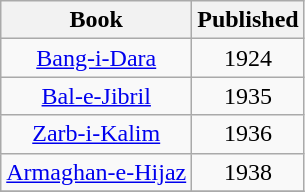<table class="wikitable"  style="text-align:center;">
<tr>
<th>Book</th>
<th>Published</th>
</tr>
<tr>
<td><a href='#'>Bang-i-Dara</a></td>
<td>1924</td>
</tr>
<tr>
<td><a href='#'>Bal-e-Jibril</a></td>
<td>1935</td>
</tr>
<tr>
<td><a href='#'>Zarb-i-Kalim</a></td>
<td>1936</td>
</tr>
<tr>
<td><a href='#'>Armaghan-e-Hijaz</a></td>
<td>1938</td>
</tr>
<tr>
</tr>
</table>
